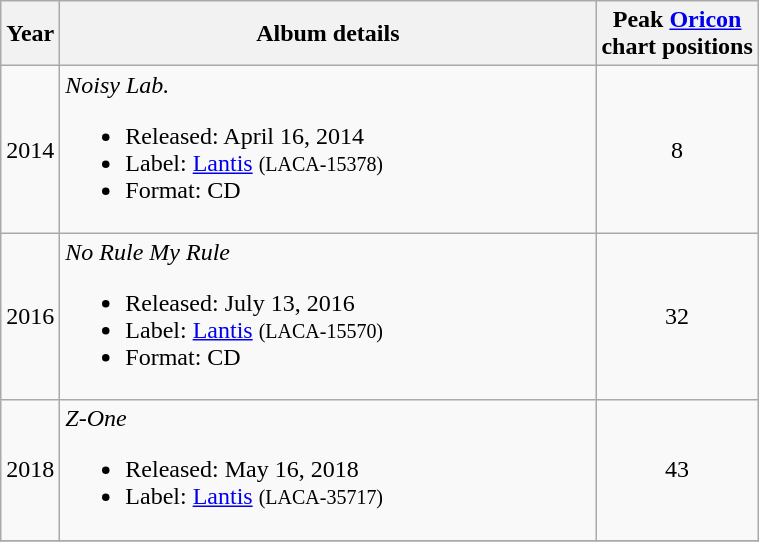<table class="wikitable" border="1">
<tr>
<th rowspan="1">Year</th>
<th rowspan="1" width="350">Album details</th>
<th colspan="1">Peak <a href='#'>Oricon</a><br> chart positions</th>
</tr>
<tr>
<td>2014</td>
<td align="left"><em>Noisy Lab.</em><br><ul><li>Released: April 16, 2014</li><li>Label: <a href='#'>Lantis</a> <small>(LACA-15378)</small></li><li>Format: CD</li></ul></td>
<td align="center">8</td>
</tr>
<tr>
<td>2016</td>
<td align="left"><em>No Rule My Rule</em><br><ul><li>Released: July 13, 2016</li><li>Label: <a href='#'>Lantis</a> <small>(LACA-15570)</small></li><li>Format: CD</li></ul></td>
<td align="center">32</td>
</tr>
<tr>
<td>2018</td>
<td><em>Z-One</em><br><ul><li>Released: May 16, 2018</li><li>Label: <a href='#'>Lantis</a> <small>(LACA-35717)</small></li></ul></td>
<td align="center">43</td>
</tr>
<tr>
</tr>
</table>
